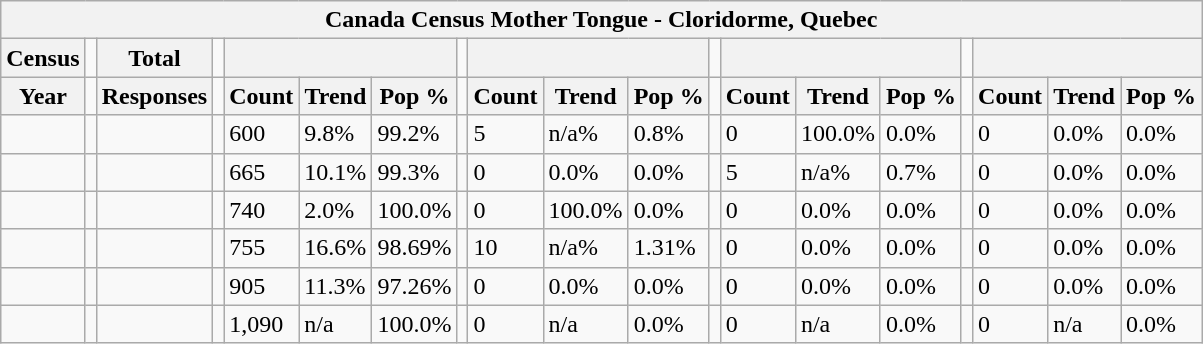<table class="wikitable">
<tr>
<th colspan="19">Canada Census Mother Tongue - Cloridorme, Quebec</th>
</tr>
<tr>
<th>Census</th>
<td></td>
<th>Total</th>
<td colspan="1"></td>
<th colspan="3"></th>
<td colspan="1"></td>
<th colspan="3"></th>
<td colspan="1"></td>
<th colspan="3"></th>
<td colspan="1"></td>
<th colspan="3"></th>
</tr>
<tr>
<th>Year</th>
<td></td>
<th>Responses</th>
<td></td>
<th>Count</th>
<th>Trend</th>
<th>Pop %</th>
<td></td>
<th>Count</th>
<th>Trend</th>
<th>Pop %</th>
<td></td>
<th>Count</th>
<th>Trend</th>
<th>Pop %</th>
<td></td>
<th>Count</th>
<th>Trend</th>
<th>Pop %</th>
</tr>
<tr>
<td></td>
<td></td>
<td></td>
<td></td>
<td>600</td>
<td> 9.8%</td>
<td>99.2%</td>
<td></td>
<td>5</td>
<td> n/a%</td>
<td>0.8%</td>
<td></td>
<td>0</td>
<td> 100.0%</td>
<td>0.0%</td>
<td></td>
<td>0</td>
<td> 0.0%</td>
<td>0.0%</td>
</tr>
<tr>
<td></td>
<td></td>
<td></td>
<td></td>
<td>665</td>
<td> 10.1%</td>
<td>99.3%</td>
<td></td>
<td>0</td>
<td> 0.0%</td>
<td>0.0%</td>
<td></td>
<td>5</td>
<td> n/a%</td>
<td>0.7%</td>
<td></td>
<td>0</td>
<td> 0.0%</td>
<td>0.0%</td>
</tr>
<tr>
<td></td>
<td></td>
<td></td>
<td></td>
<td>740</td>
<td> 2.0%</td>
<td>100.0%</td>
<td></td>
<td>0</td>
<td> 100.0%</td>
<td>0.0%</td>
<td></td>
<td>0</td>
<td> 0.0%</td>
<td>0.0%</td>
<td></td>
<td>0</td>
<td> 0.0%</td>
<td>0.0%</td>
</tr>
<tr>
<td></td>
<td></td>
<td></td>
<td></td>
<td>755</td>
<td> 16.6%</td>
<td>98.69%</td>
<td></td>
<td>10</td>
<td> n/a%</td>
<td>1.31%</td>
<td></td>
<td>0</td>
<td> 0.0%</td>
<td>0.0%</td>
<td></td>
<td>0</td>
<td> 0.0%</td>
<td>0.0%</td>
</tr>
<tr>
<td></td>
<td></td>
<td></td>
<td></td>
<td>905</td>
<td> 11.3%</td>
<td>97.26%</td>
<td></td>
<td>0</td>
<td> 0.0%</td>
<td>0.0%</td>
<td></td>
<td>0</td>
<td> 0.0%</td>
<td>0.0%</td>
<td></td>
<td>0</td>
<td> 0.0%</td>
<td>0.0%</td>
</tr>
<tr>
<td></td>
<td></td>
<td></td>
<td></td>
<td>1,090</td>
<td>n/a</td>
<td>100.0%</td>
<td></td>
<td>0</td>
<td>n/a</td>
<td>0.0%</td>
<td></td>
<td>0</td>
<td>n/a</td>
<td>0.0%</td>
<td></td>
<td>0</td>
<td>n/a</td>
<td>0.0%</td>
</tr>
</table>
